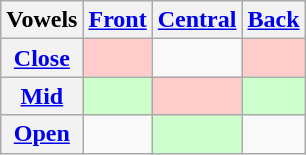<table class="wikitable" style="text-align:center;">
<tr>
<th>Vowels</th>
<th><a href='#'>Front</a></th>
<th><a href='#'>Central</a></th>
<th><a href='#'>Back</a></th>
</tr>
<tr>
<th><a href='#'>Close</a></th>
<td bgcolor="#ffcccc"><em></em></td>
<td></td>
<td bgcolor="#ffcccc"><em></em></td>
</tr>
<tr>
<th><a href='#'>Mid</a></th>
<td bgcolor="#ccffcc"></td>
<td bgcolor="#ffcccc"><em></em></td>
<td bgcolor="#ccffcc"></td>
</tr>
<tr>
<th><a href='#'>Open</a></th>
<td></td>
<td bgcolor="#ccffcc"></td>
<td></td>
</tr>
</table>
